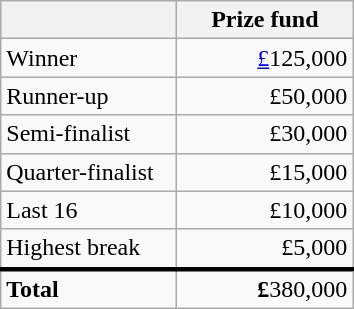<table class="wikitable">
<tr>
<th width=110px></th>
<th width=110px align="right">Prize fund</th>
</tr>
<tr>
<td>Winner</td>
<td align="right"><a href='#'>£</a>125,000</td>
</tr>
<tr>
<td>Runner-up</td>
<td align="right">£50,000</td>
</tr>
<tr>
<td>Semi-finalist</td>
<td align="right">£30,000</td>
</tr>
<tr>
<td>Quarter-finalist</td>
<td align="right">£15,000</td>
</tr>
<tr>
<td>Last 16</td>
<td align="right">£10,000</td>
</tr>
<tr>
<td>Highest break</td>
<td align="right">£5,000</td>
</tr>
<tr style="border-top:medium solid">
<td><strong>Total</strong></td>
<td align="right"><strong>£</strong>380,000</td>
</tr>
</table>
